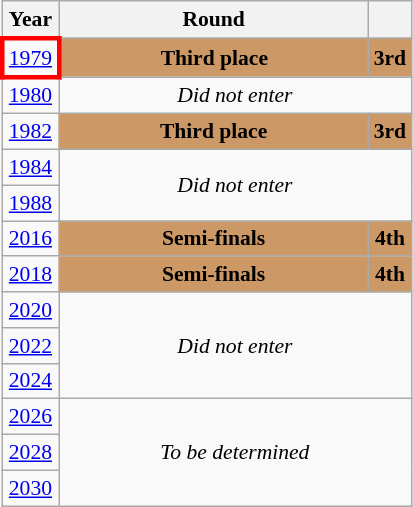<table class="wikitable" style="text-align: center; font-size:90%">
<tr>
<th>Year</th>
<th style="width:200px">Round</th>
<th></th>
</tr>
<tr>
<td style="border: 3px solid red"><a href='#'>1979</a></td>
<td bgcolor="cc9966"><strong>Third place</strong></td>
<td bgcolor="cc9966"><strong>3rd</strong></td>
</tr>
<tr>
<td><a href='#'>1980</a></td>
<td colspan="2"><em>Did not enter</em></td>
</tr>
<tr>
<td><a href='#'>1982</a></td>
<td bgcolor="cc9966"><strong>Third place</strong></td>
<td bgcolor="cc9966"><strong>3rd</strong></td>
</tr>
<tr>
<td><a href='#'>1984</a></td>
<td colspan="2" rowspan="2"><em>Did not enter</em></td>
</tr>
<tr>
<td><a href='#'>1988</a></td>
</tr>
<tr>
<td><a href='#'>2016</a></td>
<td bgcolor="cc9966"><strong>Semi-finals</strong></td>
<td bgcolor="cc9966"><strong>4th</strong></td>
</tr>
<tr>
<td><a href='#'>2018</a></td>
<td bgcolor="cc9966"><strong>Semi-finals</strong></td>
<td bgcolor="cc9966"><strong>4th</strong></td>
</tr>
<tr>
<td><a href='#'>2020</a></td>
<td colspan="2" rowspan="3"><em>Did not enter</em></td>
</tr>
<tr>
<td><a href='#'>2022</a></td>
</tr>
<tr>
<td><a href='#'>2024</a></td>
</tr>
<tr>
<td><a href='#'>2026</a></td>
<td colspan="2" rowspan="3"><em>To be determined</em></td>
</tr>
<tr>
<td><a href='#'>2028</a></td>
</tr>
<tr>
<td><a href='#'>2030</a></td>
</tr>
</table>
